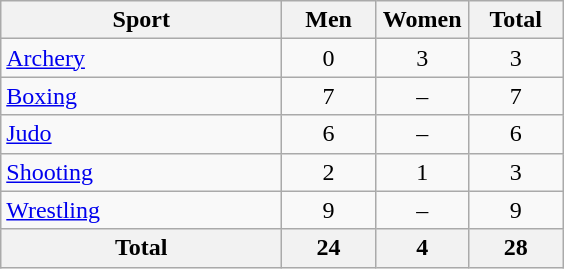<table class="wikitable sortable" style="text-align:center;">
<tr>
<th width=180>Sport</th>
<th width=55>Men</th>
<th width=55>Women</th>
<th width=55>Total</th>
</tr>
<tr>
<td align=left><a href='#'>Archery</a></td>
<td>0</td>
<td>3</td>
<td>3</td>
</tr>
<tr>
<td align=left><a href='#'>Boxing</a></td>
<td>7</td>
<td>–</td>
<td>7</td>
</tr>
<tr>
<td align=left><a href='#'>Judo</a></td>
<td>6</td>
<td>–</td>
<td>6</td>
</tr>
<tr>
<td align=left><a href='#'>Shooting</a></td>
<td>2</td>
<td>1</td>
<td>3</td>
</tr>
<tr>
<td align=left><a href='#'>Wrestling</a></td>
<td>9</td>
<td>–</td>
<td>9</td>
</tr>
<tr>
<th>Total</th>
<th>24</th>
<th>4</th>
<th>28</th>
</tr>
</table>
